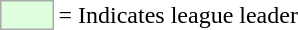<table>
<tr>
<td style="background:#DDFFDD; border:1px solid #aaa; width:2em;"></td>
<td>= Indicates league leader</td>
</tr>
</table>
